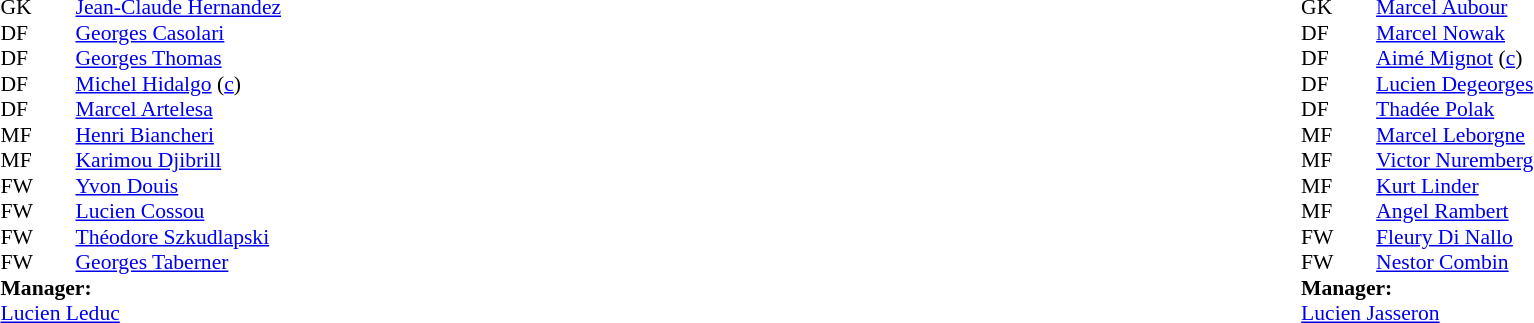<table width="100%">
<tr>
<td valign="top" width="50%"><br><table style="font-size: 90%" cellspacing="0" cellpadding="0">
<tr>
<th width=25></th>
<th width=25></th>
</tr>
<tr>
<td>GK</td>
<td><strong> </strong></td>
<td> <a href='#'>Jean-Claude Hernandez</a></td>
</tr>
<tr>
<td>DF</td>
<td><strong> </strong></td>
<td> <a href='#'>Georges Casolari</a></td>
</tr>
<tr>
<td>DF</td>
<td><strong> </strong></td>
<td> <a href='#'>Georges Thomas</a></td>
</tr>
<tr>
<td>DF</td>
<td><strong> </strong></td>
<td> <a href='#'>Michel Hidalgo</a> (<a href='#'>c</a>)</td>
</tr>
<tr>
<td>DF</td>
<td><strong> </strong></td>
<td> <a href='#'>Marcel Artelesa</a></td>
</tr>
<tr>
<td>MF</td>
<td><strong> </strong></td>
<td> <a href='#'>Henri Biancheri</a></td>
</tr>
<tr>
<td>MF</td>
<td><strong> </strong></td>
<td> <a href='#'>Karimou Djibrill</a></td>
</tr>
<tr>
<td>FW</td>
<td><strong> </strong></td>
<td> <a href='#'>Yvon Douis</a></td>
</tr>
<tr>
<td>FW</td>
<td><strong> </strong></td>
<td> <a href='#'>Lucien Cossou</a></td>
</tr>
<tr>
<td>FW</td>
<td><strong> </strong></td>
<td> <a href='#'>Théodore Szkudlapski</a></td>
</tr>
<tr>
<td>FW</td>
<td><strong> </strong></td>
<td> <a href='#'>Georges Taberner</a></td>
</tr>
<tr>
<td colspan=3><strong>Manager:</strong></td>
</tr>
<tr>
<td colspan=4> <a href='#'>Lucien Leduc</a></td>
</tr>
</table>
</td>
<td valign="top" width="50%"><br><table style="font-size:90%" cellspacing="0" cellpadding="0" align=center>
<tr>
<th width=25></th>
<th width=25></th>
</tr>
<tr>
<td>GK</td>
<td><strong> </strong></td>
<td> <a href='#'>Marcel Aubour</a></td>
</tr>
<tr>
<td>DF</td>
<td><strong> </strong></td>
<td> <a href='#'>Marcel Nowak</a></td>
</tr>
<tr>
<td>DF</td>
<td><strong> </strong></td>
<td> <a href='#'>Aimé Mignot</a> (<a href='#'>c</a>)</td>
</tr>
<tr>
<td>DF</td>
<td><strong> </strong></td>
<td> <a href='#'>Lucien Degeorges</a></td>
</tr>
<tr>
<td>DF</td>
<td><strong> </strong></td>
<td> <a href='#'>Thadée Polak</a></td>
</tr>
<tr>
<td>MF</td>
<td><strong> </strong></td>
<td> <a href='#'>Marcel Leborgne</a></td>
</tr>
<tr>
<td>MF</td>
<td><strong> </strong></td>
<td> <a href='#'>Victor Nuremberg</a></td>
</tr>
<tr>
<td>MF</td>
<td><strong> </strong></td>
<td> <a href='#'>Kurt Linder</a></td>
</tr>
<tr>
<td>MF</td>
<td><strong> </strong></td>
<td> <a href='#'>Angel Rambert</a></td>
</tr>
<tr>
<td>FW</td>
<td><strong> </strong></td>
<td> <a href='#'>Fleury Di Nallo</a></td>
</tr>
<tr>
<td>FW</td>
<td><strong> </strong></td>
<td> <a href='#'>Nestor Combin</a></td>
</tr>
<tr>
<td colspan=3><strong>Manager:</strong></td>
</tr>
<tr>
<td colspan=4> <a href='#'>Lucien Jasseron</a></td>
</tr>
</table>
</td>
</tr>
</table>
